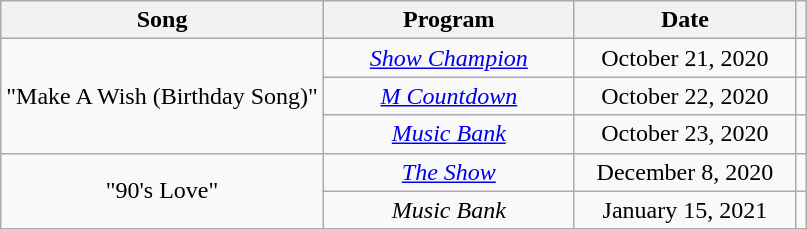<table class="wikitable" style="text-align:center">
<tr>
<th>Song</th>
<th width="160">Program</th>
<th width="140">Date</th>
<th></th>
</tr>
<tr>
<td rowspan="3">"Make A Wish (Birthday Song)"</td>
<td><em><a href='#'>Show Champion</a></em></td>
<td>October 21, 2020</td>
<td></td>
</tr>
<tr>
<td><em><a href='#'>M Countdown</a></em></td>
<td>October 22, 2020</td>
<td></td>
</tr>
<tr>
<td><em><a href='#'>Music Bank</a></em></td>
<td>October 23, 2020</td>
<td></td>
</tr>
<tr>
<td rowspan="2">"90's Love"</td>
<td><em><a href='#'>The Show</a></em></td>
<td>December 8, 2020</td>
<td></td>
</tr>
<tr>
<td><em>Music Bank</em></td>
<td>January 15, 2021</td>
<td></td>
</tr>
</table>
